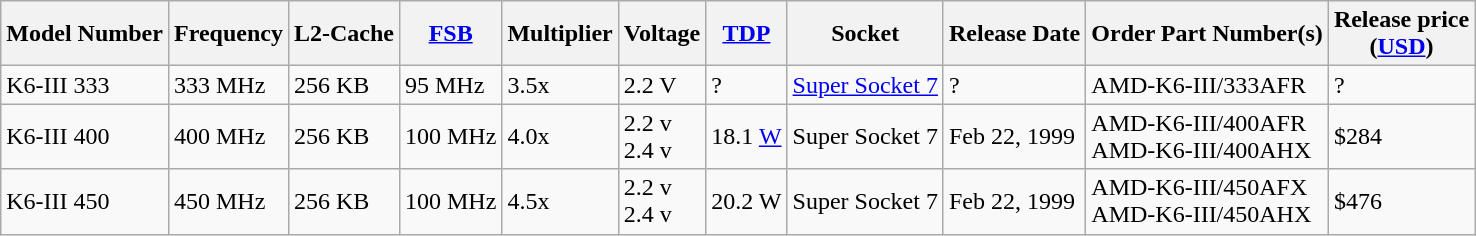<table class="wikitable">
<tr>
<th>Model Number</th>
<th>Frequency</th>
<th>L2-Cache</th>
<th><a href='#'>FSB</a></th>
<th>Multiplier</th>
<th>Voltage</th>
<th><a href='#'>TDP</a></th>
<th>Socket</th>
<th>Release Date</th>
<th>Order Part Number(s)</th>
<th>Release price<br>(<a href='#'>USD</a>)</th>
</tr>
<tr>
<td>K6-III 333</td>
<td>333 MHz</td>
<td>256 KB</td>
<td>95 MHz</td>
<td>3.5x</td>
<td>2.2 V</td>
<td>?</td>
<td><a href='#'>Super Socket 7</a></td>
<td>?</td>
<td>AMD-K6-III/333AFR</td>
<td>?</td>
</tr>
<tr>
<td>K6-III 400</td>
<td>400 MHz</td>
<td>256 KB</td>
<td>100 MHz</td>
<td>4.0x</td>
<td>2.2 v<br>2.4 v</td>
<td>18.1 <a href='#'>W</a></td>
<td>Super Socket 7</td>
<td>Feb 22, 1999</td>
<td>AMD-K6-III/400AFR<br>AMD-K6-III/400AHX</td>
<td>$284</td>
</tr>
<tr>
<td>K6-III 450</td>
<td>450 MHz</td>
<td>256 KB</td>
<td>100 MHz</td>
<td>4.5x</td>
<td>2.2 v<br>2.4 v</td>
<td>20.2 W</td>
<td>Super Socket 7</td>
<td>Feb 22, 1999</td>
<td>AMD-K6-III/450AFX<br>AMD-K6-III/450AHX</td>
<td>$476</td>
</tr>
</table>
